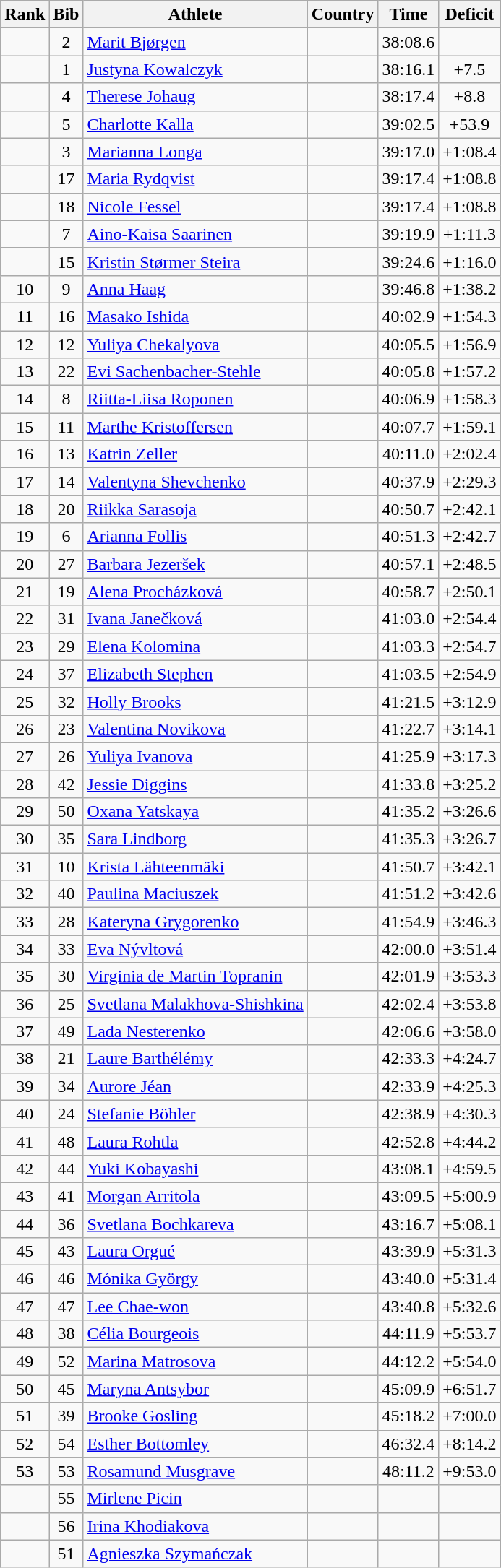<table class="wikitable sortable" style="text-align:center">
<tr>
<th>Rank</th>
<th>Bib</th>
<th>Athlete</th>
<th>Country</th>
<th>Time</th>
<th>Deficit</th>
</tr>
<tr>
<td></td>
<td>2</td>
<td align=left><a href='#'>Marit Bjørgen</a></td>
<td align=left></td>
<td>38:08.6</td>
<td></td>
</tr>
<tr>
<td></td>
<td>1</td>
<td align=left><a href='#'>Justyna Kowalczyk</a></td>
<td align=left></td>
<td>38:16.1</td>
<td>+7.5</td>
</tr>
<tr>
<td></td>
<td>4</td>
<td align=left><a href='#'>Therese Johaug</a></td>
<td align=left></td>
<td>38:17.4</td>
<td>+8.8</td>
</tr>
<tr>
<td></td>
<td>5</td>
<td align=left><a href='#'>Charlotte Kalla</a></td>
<td align=left></td>
<td>39:02.5</td>
<td>+53.9</td>
</tr>
<tr>
<td></td>
<td>3</td>
<td align=left><a href='#'>Marianna Longa</a></td>
<td align=left></td>
<td>39:17.0</td>
<td>+1:08.4</td>
</tr>
<tr>
<td></td>
<td>17</td>
<td align=left><a href='#'>Maria Rydqvist</a></td>
<td align=left></td>
<td>39:17.4</td>
<td>+1:08.8</td>
</tr>
<tr>
<td></td>
<td>18</td>
<td align=left><a href='#'>Nicole Fessel</a></td>
<td align=left></td>
<td>39:17.4</td>
<td>+1:08.8</td>
</tr>
<tr>
<td></td>
<td>7</td>
<td align=left><a href='#'>Aino-Kaisa Saarinen</a></td>
<td align=left></td>
<td>39:19.9</td>
<td>+1:11.3</td>
</tr>
<tr>
<td></td>
<td>15</td>
<td align=left><a href='#'>Kristin Størmer Steira</a></td>
<td align=left></td>
<td>39:24.6</td>
<td>+1:16.0</td>
</tr>
<tr>
<td>10</td>
<td>9</td>
<td align=left><a href='#'>Anna Haag</a></td>
<td align=left></td>
<td>39:46.8</td>
<td>+1:38.2</td>
</tr>
<tr>
<td>11</td>
<td>16</td>
<td align=left><a href='#'>Masako Ishida</a></td>
<td align=left></td>
<td>40:02.9</td>
<td>+1:54.3</td>
</tr>
<tr>
<td>12</td>
<td>12</td>
<td align=left><a href='#'>Yuliya Chekalyova</a></td>
<td align=left></td>
<td>40:05.5</td>
<td>+1:56.9</td>
</tr>
<tr>
<td>13</td>
<td>22</td>
<td align=left><a href='#'>Evi Sachenbacher-Stehle</a></td>
<td align=left></td>
<td>40:05.8</td>
<td>+1:57.2</td>
</tr>
<tr>
<td>14</td>
<td>8</td>
<td align=left><a href='#'>Riitta-Liisa Roponen</a></td>
<td align=left></td>
<td>40:06.9</td>
<td>+1:58.3</td>
</tr>
<tr>
<td>15</td>
<td>11</td>
<td align=left><a href='#'>Marthe Kristoffersen</a></td>
<td align=left></td>
<td>40:07.7</td>
<td>+1:59.1</td>
</tr>
<tr>
<td>16</td>
<td>13</td>
<td align=left><a href='#'>Katrin Zeller</a></td>
<td align=left></td>
<td>40:11.0</td>
<td>+2:02.4</td>
</tr>
<tr>
<td>17</td>
<td>14</td>
<td align=left><a href='#'>Valentyna Shevchenko</a></td>
<td align=left></td>
<td>40:37.9</td>
<td>+2:29.3</td>
</tr>
<tr>
<td>18</td>
<td>20</td>
<td align=left><a href='#'>Riikka Sarasoja</a></td>
<td align=left></td>
<td>40:50.7</td>
<td>+2:42.1</td>
</tr>
<tr>
<td>19</td>
<td>6</td>
<td align=left><a href='#'>Arianna Follis</a></td>
<td align=left></td>
<td>40:51.3</td>
<td>+2:42.7</td>
</tr>
<tr>
<td>20</td>
<td>27</td>
<td align=left><a href='#'>Barbara Jezeršek</a></td>
<td align=left></td>
<td>40:57.1</td>
<td>+2:48.5</td>
</tr>
<tr>
<td>21</td>
<td>19</td>
<td align=left><a href='#'>Alena Procházková</a></td>
<td align=left></td>
<td>40:58.7</td>
<td>+2:50.1</td>
</tr>
<tr>
<td>22</td>
<td>31</td>
<td align=left><a href='#'>Ivana Janečková</a></td>
<td align=left></td>
<td>41:03.0</td>
<td>+2:54.4</td>
</tr>
<tr>
<td>23</td>
<td>29</td>
<td align=left><a href='#'>Elena Kolomina</a></td>
<td align=left></td>
<td>41:03.3</td>
<td>+2:54.7</td>
</tr>
<tr>
<td>24</td>
<td>37</td>
<td align=left><a href='#'>Elizabeth Stephen</a></td>
<td align=left></td>
<td>41:03.5</td>
<td>+2:54.9</td>
</tr>
<tr>
<td>25</td>
<td>32</td>
<td align=left><a href='#'>Holly Brooks</a></td>
<td align=left></td>
<td>41:21.5</td>
<td>+3:12.9</td>
</tr>
<tr>
<td>26</td>
<td>23</td>
<td align=left><a href='#'>Valentina Novikova</a></td>
<td align=left></td>
<td>41:22.7</td>
<td>+3:14.1</td>
</tr>
<tr>
<td>27</td>
<td>26</td>
<td align=left><a href='#'>Yuliya Ivanova</a></td>
<td align=left></td>
<td>41:25.9</td>
<td>+3:17.3</td>
</tr>
<tr>
<td>28</td>
<td>42</td>
<td align=left><a href='#'>Jessie Diggins</a></td>
<td align=left></td>
<td>41:33.8</td>
<td>+3:25.2</td>
</tr>
<tr>
<td>29</td>
<td>50</td>
<td align=left><a href='#'>Oxana Yatskaya</a></td>
<td align=left></td>
<td>41:35.2</td>
<td>+3:26.6</td>
</tr>
<tr>
<td>30</td>
<td>35</td>
<td align=left><a href='#'>Sara Lindborg</a></td>
<td align=left></td>
<td>41:35.3</td>
<td>+3:26.7</td>
</tr>
<tr>
<td>31</td>
<td>10</td>
<td align=left><a href='#'>Krista Lähteenmäki</a></td>
<td align=left></td>
<td>41:50.7</td>
<td>+3:42.1</td>
</tr>
<tr>
<td>32</td>
<td>40</td>
<td align=left><a href='#'>Paulina Maciuszek</a></td>
<td align=left></td>
<td>41:51.2</td>
<td>+3:42.6</td>
</tr>
<tr>
<td>33</td>
<td>28</td>
<td align=left><a href='#'>Kateryna Grygorenko</a></td>
<td align=left></td>
<td>41:54.9</td>
<td>+3:46.3</td>
</tr>
<tr>
<td>34</td>
<td>33</td>
<td align=left><a href='#'>Eva Nývltová</a></td>
<td align=left></td>
<td>42:00.0</td>
<td>+3:51.4</td>
</tr>
<tr>
<td>35</td>
<td>30</td>
<td align=left><a href='#'>Virginia de Martin Topranin</a></td>
<td align=left></td>
<td>42:01.9</td>
<td>+3:53.3</td>
</tr>
<tr>
<td>36</td>
<td>25</td>
<td align=left><a href='#'>Svetlana Malakhova-Shishkina</a></td>
<td align=left></td>
<td>42:02.4</td>
<td>+3:53.8</td>
</tr>
<tr>
<td>37</td>
<td>49</td>
<td align=left><a href='#'>Lada Nesterenko</a></td>
<td align=left></td>
<td>42:06.6</td>
<td>+3:58.0</td>
</tr>
<tr>
<td>38</td>
<td>21</td>
<td align=left><a href='#'>Laure Barthélémy</a></td>
<td align=left></td>
<td>42:33.3</td>
<td>+4:24.7</td>
</tr>
<tr>
<td>39</td>
<td>34</td>
<td align=left><a href='#'>Aurore Jéan</a></td>
<td align=left></td>
<td>42:33.9</td>
<td>+4:25.3</td>
</tr>
<tr>
<td>40</td>
<td>24</td>
<td align=left><a href='#'>Stefanie Böhler</a></td>
<td align=left></td>
<td>42:38.9</td>
<td>+4:30.3</td>
</tr>
<tr>
<td>41</td>
<td>48</td>
<td align=left><a href='#'>Laura Rohtla</a></td>
<td align=left></td>
<td>42:52.8</td>
<td>+4:44.2</td>
</tr>
<tr>
<td>42</td>
<td>44</td>
<td align=left><a href='#'>Yuki Kobayashi</a></td>
<td align=left></td>
<td>43:08.1</td>
<td>+4:59.5</td>
</tr>
<tr>
<td>43</td>
<td>41</td>
<td align=left><a href='#'>Morgan Arritola</a></td>
<td align=left></td>
<td>43:09.5</td>
<td>+5:00.9</td>
</tr>
<tr>
<td>44</td>
<td>36</td>
<td align=left><a href='#'>Svetlana Bochkareva</a></td>
<td align=left></td>
<td>43:16.7</td>
<td>+5:08.1</td>
</tr>
<tr>
<td>45</td>
<td>43</td>
<td align=left><a href='#'>Laura Orgué</a></td>
<td align=left></td>
<td>43:39.9</td>
<td>+5:31.3</td>
</tr>
<tr>
<td>46</td>
<td>46</td>
<td align=left><a href='#'>Mónika György</a></td>
<td align=left></td>
<td>43:40.0</td>
<td>+5:31.4</td>
</tr>
<tr>
<td>47</td>
<td>47</td>
<td align=left><a href='#'>Lee Chae-won</a></td>
<td align=left></td>
<td>43:40.8</td>
<td>+5:32.6</td>
</tr>
<tr>
<td>48</td>
<td>38</td>
<td align=left><a href='#'>Célia Bourgeois</a></td>
<td align=left></td>
<td>44:11.9</td>
<td>+5:53.7</td>
</tr>
<tr>
<td>49</td>
<td>52</td>
<td align=left><a href='#'>Marina Matrosova</a></td>
<td align=left></td>
<td>44:12.2</td>
<td>+5:54.0</td>
</tr>
<tr>
<td>50</td>
<td>45</td>
<td align=left><a href='#'>Maryna Antsybor</a></td>
<td align=left></td>
<td>45:09.9</td>
<td>+6:51.7</td>
</tr>
<tr>
<td>51</td>
<td>39</td>
<td align=left><a href='#'>Brooke Gosling</a></td>
<td align=left></td>
<td>45:18.2</td>
<td>+7:00.0</td>
</tr>
<tr>
<td>52</td>
<td>54</td>
<td align=left><a href='#'>Esther Bottomley</a></td>
<td align=left></td>
<td>46:32.4</td>
<td>+8:14.2</td>
</tr>
<tr>
<td>53</td>
<td>53</td>
<td align=left><a href='#'>Rosamund Musgrave</a></td>
<td align=left></td>
<td>48:11.2</td>
<td>+9:53.0</td>
</tr>
<tr>
<td></td>
<td>55</td>
<td align=left><a href='#'>Mirlene Picin</a></td>
<td align=left></td>
<td></td>
<td></td>
</tr>
<tr>
<td></td>
<td>56</td>
<td align=left><a href='#'>Irina Khodiakova</a></td>
<td align=left></td>
<td></td>
<td></td>
</tr>
<tr>
<td></td>
<td>51</td>
<td align=left><a href='#'>Agnieszka Szymańczak</a></td>
<td align=left></td>
<td></td>
<td></td>
</tr>
</table>
